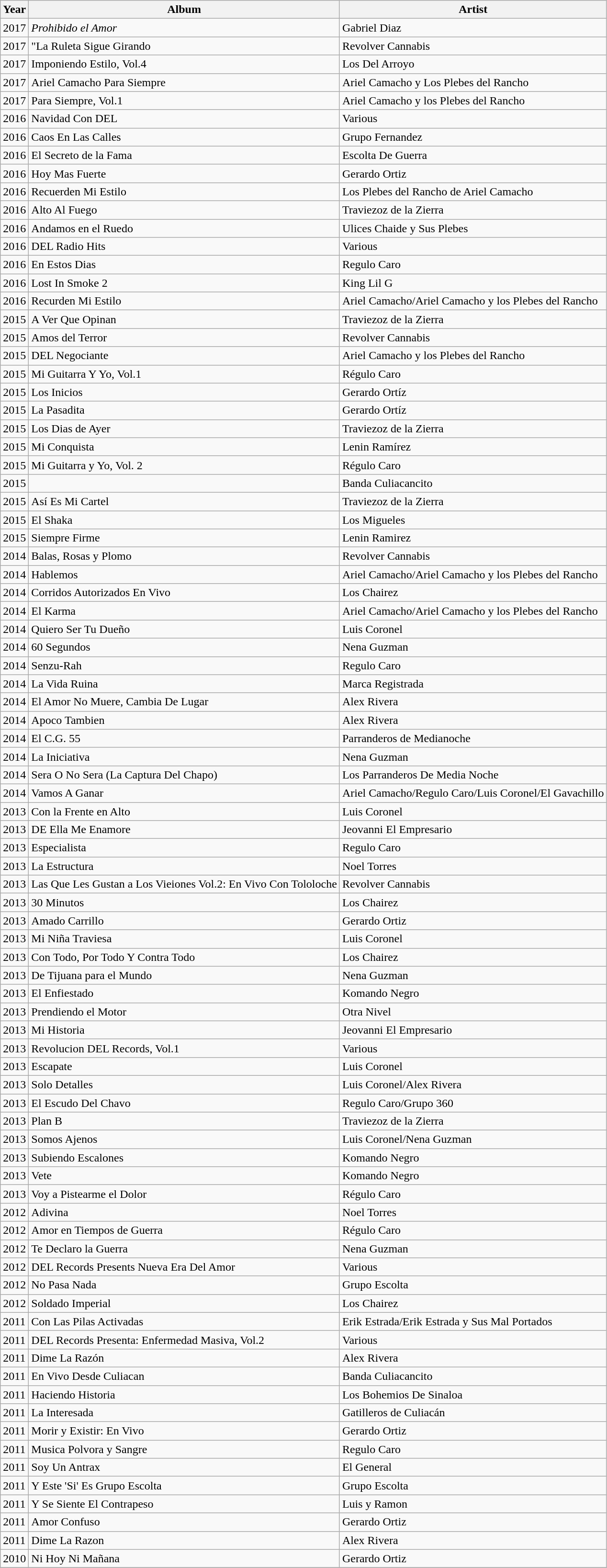<table class="wikitable">
<tr>
<th>Year</th>
<th>Album</th>
<th>Artist</th>
</tr>
<tr>
<td>2017</td>
<td><em>Prohibido el Amor</em></td>
<td>Gabriel Diaz</td>
</tr>
<tr>
<td>2017</td>
<td>"La Ruleta Sigue Girando<em></td>
<td>Revolver Cannabis</td>
</tr>
<tr>
<td>2017</td>
<td></em>Imponiendo Estilo, Vol.4<em></td>
<td>Los Del Arroyo</td>
</tr>
<tr>
<td>2017</td>
<td></em>Ariel Camacho Para Siempre<em></td>
<td>Ariel Camacho y Los Plebes del Rancho</td>
</tr>
<tr>
<td>2017</td>
<td></em>Para Siempre, Vol.1<em></td>
<td>Ariel Camacho y los Plebes del Rancho</td>
</tr>
<tr>
<td>2016</td>
<td></em>Navidad Con DEL<em></td>
<td>Various</td>
</tr>
<tr>
<td>2016</td>
<td></em>Caos En Las Calles<em></td>
<td>Grupo Fernandez</td>
</tr>
<tr>
<td>2016</td>
<td></em>El Secreto de la Fama<em></td>
<td>Escolta De Guerra</td>
</tr>
<tr>
<td>2016</td>
<td></em>Hoy Mas Fuerte<em></td>
<td>Gerardo Ortiz</td>
</tr>
<tr>
<td>2016</td>
<td></em>Recuerden Mi Estilo<em></td>
<td>Los Plebes del Rancho de Ariel Camacho</td>
</tr>
<tr>
<td>2016</td>
<td></em>Alto Al Fuego<em></td>
<td>Traviezoz de la Zierra</td>
</tr>
<tr>
<td>2016</td>
<td></em>Andamos en el Ruedo<em></td>
<td>Ulices Chaide y Sus Plebes</td>
</tr>
<tr>
<td>2016</td>
<td></em>DEL Radio Hits<em></td>
<td>Various</td>
</tr>
<tr>
<td>2016</td>
<td></em>En Estos Dias<em></td>
<td>Regulo Caro</td>
</tr>
<tr>
<td>2016</td>
<td></em>Lost In Smoke 2<em></td>
<td>King Lil G</td>
</tr>
<tr>
<td>2016</td>
<td></em>Recurden Mi Estilo<em></td>
<td>Ariel Camacho/Ariel Camacho y los Plebes del Rancho</td>
</tr>
<tr>
<td>2015</td>
<td></em>A Ver Que Opinan<em></td>
<td>Traviezoz de la Zierra</td>
</tr>
<tr>
<td>2015</td>
<td></em>Amos del Terror<em></td>
<td>Revolver Cannabis</td>
</tr>
<tr>
<td>2015</td>
<td></em>DEL Negociante<em></td>
<td>Ariel Camacho y los Plebes del Rancho</td>
</tr>
<tr>
<td>2015</td>
<td></em>Mi Guitarra Y Yo, Vol.1<em></td>
<td>Régulo Caro</td>
</tr>
<tr>
<td>2015</td>
<td></em>Los Inicios<em></td>
<td>Gerardo Ortíz</td>
</tr>
<tr>
<td>2015</td>
<td></em>La Pasadita<em></td>
<td>Gerardo Ortíz</td>
</tr>
<tr>
<td>2015</td>
<td></em>Los Dias de Ayer<em></td>
<td>Traviezoz de la Zierra</td>
</tr>
<tr>
<td>2015</td>
<td></em>Mi Conquista<em></td>
<td>Lenin Ramírez</td>
</tr>
<tr>
<td>2015</td>
<td></em>Mi Guitarra y Yo, Vol. 2<em></td>
<td>Régulo Caro</td>
</tr>
<tr>
<td>2015</td>
<td></em><em></td>
<td>Banda Culiacancito</td>
</tr>
<tr>
<td>2015</td>
<td></em>Así Es Mi Cartel<em></td>
<td>Traviezoz de la Zierra</td>
</tr>
<tr>
<td>2015</td>
<td></em>El Shaka<em></td>
<td>Los Migueles</td>
</tr>
<tr>
<td>2015</td>
<td></em>Siempre Firme<em></td>
<td>Lenin Ramirez</td>
</tr>
<tr>
<td>2014</td>
<td></em>Balas, Rosas y Plomo<em></td>
<td>Revolver Cannabis</td>
</tr>
<tr>
<td>2014</td>
<td></em>Hablemos<em></td>
<td>Ariel Camacho/Ariel Camacho y los Plebes del Rancho</td>
</tr>
<tr>
<td>2014</td>
<td></em>Corridos Autorizados En Vivo<em></td>
<td>Los Chairez</td>
</tr>
<tr>
<td>2014</td>
<td></em>El Karma<em></td>
<td>Ariel Camacho/Ariel Camacho y los Plebes del Rancho</td>
</tr>
<tr>
<td>2014</td>
<td></em>Quiero Ser Tu Dueño<em></td>
<td>Luis Coronel</td>
</tr>
<tr>
<td>2014</td>
<td></em>60 Segundos<em></td>
<td>Nena Guzman</td>
</tr>
<tr>
<td>2014</td>
<td></em>Senzu-Rah<em></td>
<td>Regulo Caro</td>
</tr>
<tr>
<td>2014</td>
<td></em>La Vida Ruina<em></td>
<td>Marca Registrada</td>
</tr>
<tr>
<td>2014</td>
<td></em>El Amor No Muere, Cambia De Lugar<em></td>
<td>Alex Rivera</td>
</tr>
<tr>
<td>2014</td>
<td></em>Apoco Tambien<em></td>
<td>Alex Rivera</td>
</tr>
<tr>
<td>2014</td>
<td></em>El C.G. 55<em></td>
<td>Parranderos de Medianoche</td>
</tr>
<tr>
<td>2014</td>
<td></em>La Iniciativa<em></td>
<td>Nena Guzman</td>
</tr>
<tr>
<td>2014</td>
<td></em>Sera O No Sera (La Captura Del Chapo)<em></td>
<td>Los Parranderos De Media Noche</td>
</tr>
<tr>
<td>2014</td>
<td></em>Vamos A Ganar<em></td>
<td>Ariel Camacho/Regulo Caro/Luis Coronel/El Gavachillo</td>
</tr>
<tr>
<td>2013</td>
<td></em>Con la Frente en Alto<em></td>
<td>Luis Coronel</td>
</tr>
<tr>
<td>2013</td>
<td></em>DE Ella Me Enamore<em></td>
<td>Jeovanni El Empresario</td>
</tr>
<tr>
<td>2013</td>
<td></em>Especialista<em></td>
<td>Regulo Caro</td>
</tr>
<tr>
<td>2013</td>
<td></em>La Estructura<em></td>
<td>Noel Torres</td>
</tr>
<tr>
<td>2013</td>
<td></em>Las Que Les Gustan a Los Vieiones Vol.2: En Vivo Con Tololoche<em></td>
<td>Revolver Cannabis</td>
</tr>
<tr>
<td>2013</td>
<td></em>30 Minutos<em></td>
<td>Los Chairez</td>
</tr>
<tr>
<td>2013</td>
<td></em>Amado Carrillo<em></td>
<td>Gerardo Ortiz</td>
</tr>
<tr>
<td>2013</td>
<td></em>Mi Niña Traviesa<em></td>
<td>Luis Coronel</td>
</tr>
<tr>
<td>2013</td>
<td></em>Con Todo, Por Todo Y Contra Todo<em></td>
<td>Los Chairez</td>
</tr>
<tr>
<td>2013</td>
<td></em>De Tijuana para el Mundo<em></td>
<td>Nena Guzman</td>
</tr>
<tr>
<td>2013</td>
<td></em>El Enfiestado<em></td>
<td>Komando Negro</td>
</tr>
<tr>
<td>2013</td>
<td></em>Prendiendo el Motor<em></td>
<td>Otra Nivel</td>
</tr>
<tr>
<td>2013</td>
<td></em>Mi Historia<em></td>
<td>Jeovanni El Empresario</td>
</tr>
<tr>
<td>2013</td>
<td></em>Revolucion DEL Records, Vol.1<em></td>
<td>Various</td>
</tr>
<tr>
<td>2013</td>
<td></em>Escapate<em></td>
<td>Luis Coronel</td>
</tr>
<tr>
<td>2013</td>
<td></em>Solo Detalles<em></td>
<td>Luis Coronel/Alex Rivera</td>
</tr>
<tr>
<td>2013</td>
<td></em>El Escudo Del Chavo<em></td>
<td>Regulo Caro/Grupo 360</td>
</tr>
<tr>
<td>2013</td>
<td></em>Plan B<em></td>
<td>Traviezoz de la Zierra</td>
</tr>
<tr>
<td>2013</td>
<td></em>Somos Ajenos<em></td>
<td>Luis Coronel/Nena Guzman</td>
</tr>
<tr>
<td>2013</td>
<td></em>Subiendo Escalones<em></td>
<td>Komando Negro</td>
</tr>
<tr>
<td>2013</td>
<td></em>Vete<em></td>
<td>Komando Negro</td>
</tr>
<tr>
<td>2013</td>
<td></em>Voy a Pistearme el Dolor<em></td>
<td>Régulo Caro</td>
</tr>
<tr>
<td>2012</td>
<td></em>Adivina<em></td>
<td>Noel Torres</td>
</tr>
<tr>
<td>2012</td>
<td></em>Amor en Tiempos de Guerra<em></td>
<td>Régulo Caro</td>
</tr>
<tr>
<td>2012</td>
<td></em>Te Declaro la Guerra<em></td>
<td>Nena Guzman</td>
</tr>
<tr>
<td>2012</td>
<td></em>DEL Records Presents Nueva Era Del Amor<em></td>
<td>Various</td>
</tr>
<tr>
<td>2012</td>
<td></em>No Pasa Nada<em></td>
<td>Grupo Escolta</td>
</tr>
<tr>
<td>2012</td>
<td></em>Soldado Imperial<em></td>
<td>Los Chairez</td>
</tr>
<tr>
<td>2011</td>
<td></em>Con Las Pilas Activadas<em></td>
<td>Erik Estrada/Erik Estrada y Sus Mal Portados</td>
</tr>
<tr>
<td>2011</td>
<td></em>DEL Records Presenta: Enfermedad Masiva, Vol.2<em></td>
<td>Various</td>
</tr>
<tr>
<td>2011</td>
<td></em>Dime La Razón<em></td>
<td>Alex Rivera</td>
</tr>
<tr>
<td>2011</td>
<td></em>En Vivo Desde Culiacan<em></td>
<td>Banda Culiacancito</td>
</tr>
<tr>
<td>2011</td>
<td></em>Haciendo Historia<em></td>
<td>Los Bohemios De Sinaloa</td>
</tr>
<tr>
<td>2011</td>
<td></em>La Interesada<em></td>
<td>Gatilleros de Culiacán</td>
</tr>
<tr>
<td>2011</td>
<td></em>Morir y Existir: En Vivo<em></td>
<td>Gerardo Ortiz</td>
</tr>
<tr>
<td>2011</td>
<td></em>Musica Polvora y Sangre<em></td>
<td>Regulo Caro</td>
</tr>
<tr>
<td>2011</td>
<td></em>Soy Un Antrax<em></td>
<td>El General</td>
</tr>
<tr>
<td>2011</td>
<td></em>Y Este 'Si' Es Grupo Escolta<em></td>
<td>Grupo Escolta</td>
</tr>
<tr>
<td>2011</td>
<td></em>Y Se Siente El Contrapeso<em></td>
<td>Luis y Ramon</td>
</tr>
<tr>
<td>2011</td>
<td></em>Amor Confuso<em></td>
<td>Gerardo Ortiz</td>
</tr>
<tr>
<td>2011</td>
<td></em>Dime La Razon<em></td>
<td>Alex Rivera</td>
</tr>
<tr>
<td>2010</td>
<td></em>Ni Hoy Ni Mañana<em></td>
<td>Gerardo Ortiz</td>
</tr>
<tr>
</tr>
</table>
